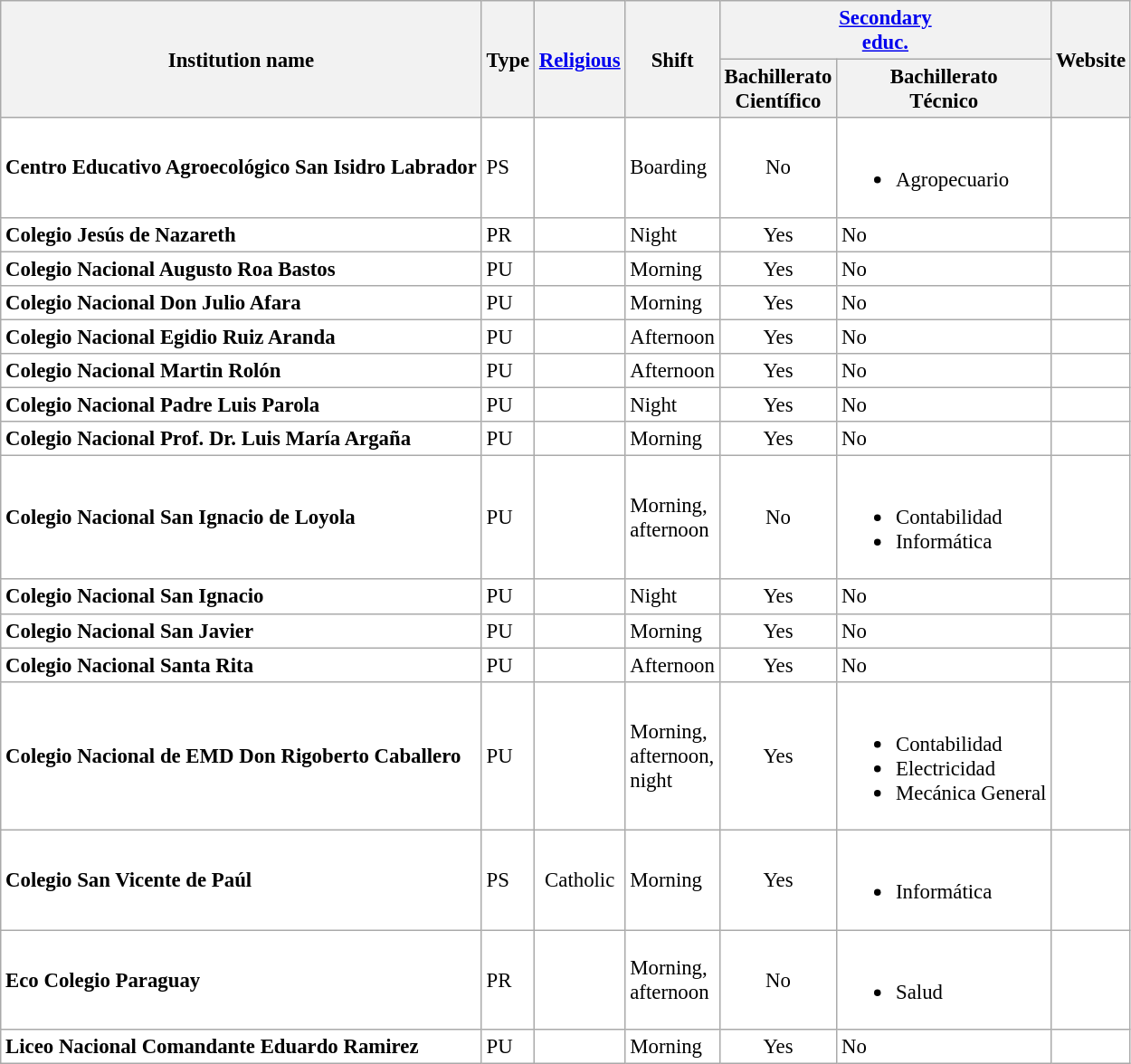<table class="wikitable" style="margin: 0 1em 0 0; background: white; font-size: 95%;">
<tr>
<th bgcolor="#E5E4E2" rowspan="2">Institution name</th>
<th bgcolor="#E5E4E2" rowspan="2">Type</th>
<th bgcolor="#E5E4E2" rowspan="2"><a href='#'>Religious</a></th>
<th bgcolor="#E5E4E2" rowspan="2" style="text-align: center;">Shift</th>
<th bgcolor="#E5E4E2" colspan="2" style="text-align: center;"><a href='#'>Secondary <br>educ.</a></th>
<th bgcolor="#E5E4E2" rowspan="2">Website</th>
</tr>
<tr>
<th bgcolor="#E5E4E2" align="center">Bachillerato <br>Científico</th>
<th bgcolor="#E5E4E2" align="center">Bachillerato <br>Técnico</th>
</tr>
<tr>
<td><strong>Centro Educativo Agroecológico San Isidro Labrador</strong></td>
<td>PS</td>
<td align="center"></td>
<td>Boarding</td>
<td align="center">No</td>
<td><br><ul><li>Agropecuario</li></ul></td>
<td></td>
</tr>
<tr>
<td><strong>Colegio Jesús de Nazareth</strong></td>
<td>PR</td>
<td align="center"></td>
<td>Night</td>
<td align="center">Yes</td>
<td>No</td>
<td></td>
</tr>
<tr>
<td><strong>Colegio Nacional Augusto Roa Bastos</strong></td>
<td>PU</td>
<td align="center"></td>
<td>Morning</td>
<td align="center">Yes</td>
<td>No</td>
<td></td>
</tr>
<tr>
<td><strong>Colegio Nacional Don Julio Afara</strong></td>
<td>PU</td>
<td align="center"></td>
<td>Morning</td>
<td align="center">Yes</td>
<td>No</td>
<td></td>
</tr>
<tr>
<td><strong>Colegio Nacional Egidio Ruiz Aranda</strong></td>
<td>PU</td>
<td align="center"></td>
<td>Afternoon</td>
<td align="center">Yes</td>
<td>No</td>
<td></td>
</tr>
<tr>
<td><strong>Colegio Nacional Martin Rolón</strong></td>
<td>PU</td>
<td align="center"></td>
<td>Afternoon</td>
<td align="center">Yes</td>
<td>No</td>
<td></td>
</tr>
<tr>
<td><strong>Colegio Nacional Padre Luis Parola</strong></td>
<td>PU</td>
<td align="center"></td>
<td>Night</td>
<td align="center">Yes</td>
<td>No</td>
<td></td>
</tr>
<tr>
<td><strong>Colegio Nacional Prof. Dr. Luis María Argaña</strong></td>
<td>PU</td>
<td align="center"></td>
<td>Morning</td>
<td align="center">Yes</td>
<td>No</td>
<td></td>
</tr>
<tr>
<td><strong>Colegio Nacional San Ignacio de Loyola</strong></td>
<td>PU</td>
<td align="center"></td>
<td>Morning,<br>afternoon</td>
<td align="center">No</td>
<td><br><ul><li>Contabilidad</li><li>Informática</li></ul></td>
<td></td>
</tr>
<tr>
<td><strong>Colegio Nacional San Ignacio</strong></td>
<td>PU</td>
<td align="center"></td>
<td>Night</td>
<td align="center">Yes</td>
<td>No</td>
<td></td>
</tr>
<tr>
<td><strong>Colegio Nacional San Javier</strong></td>
<td>PU</td>
<td align="center"></td>
<td>Morning</td>
<td align="center">Yes</td>
<td>No</td>
<td></td>
</tr>
<tr>
<td><strong>Colegio Nacional Santa Rita</strong></td>
<td>PU</td>
<td align="center"></td>
<td>Afternoon</td>
<td align="center">Yes</td>
<td>No</td>
<td></td>
</tr>
<tr>
<td><strong>Colegio Nacional de EMD Don Rigoberto Caballero</strong></td>
<td>PU</td>
<td align="center"></td>
<td>Morning,<br>afternoon,<br>night</td>
<td align="center">Yes</td>
<td><br><ul><li>Contabilidad</li><li>Electricidad</li><li>Mecánica General</li></ul></td>
<td></td>
</tr>
<tr>
<td><strong>Colegio San Vicente de Paúl</strong></td>
<td>PS</td>
<td align="center">Catholic</td>
<td>Morning</td>
<td align="center">Yes</td>
<td><br><ul><li>Informática</li></ul></td>
<td></td>
</tr>
<tr>
<td><strong>Eco Colegio Paraguay</strong></td>
<td>PR</td>
<td align="center"></td>
<td>Morning,<br>afternoon</td>
<td align="center">No</td>
<td><br><ul><li>Salud</li></ul></td>
<td></td>
</tr>
<tr>
<td><strong>Liceo Nacional Comandante Eduardo Ramirez</strong></td>
<td>PU</td>
<td align="center"></td>
<td>Morning</td>
<td align="center">Yes</td>
<td>No</td>
<td></td>
</tr>
</table>
